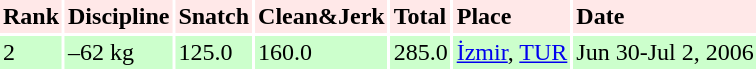<table border=0 cellpadding=2 cellspacing=2>
<tr bgcolor=#FFE8E8>
<td><strong>Rank</strong></td>
<td><strong>Discipline</strong></td>
<td><strong>Snatch</strong></td>
<td><strong>Clean&Jerk</strong></td>
<td><strong>Total</strong></td>
<td><strong>Place</strong></td>
<td><strong>Date</strong></td>
</tr>
<tr bgcolor=#CCFFCC>
<td>2</td>
<td>–62 kg</td>
<td>125.0</td>
<td>160.0</td>
<td>285.0</td>
<td><a href='#'>İzmir</a>, <a href='#'>TUR</a></td>
<td>Jun 30-Jul 2, 2006</td>
</tr>
</table>
